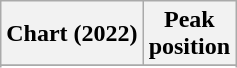<table class="wikitable sortable plainrowheaders" style="text-align:center">
<tr>
<th scope="col">Chart (2022)</th>
<th scope="col">Peak<br> position</th>
</tr>
<tr>
</tr>
<tr>
</tr>
</table>
